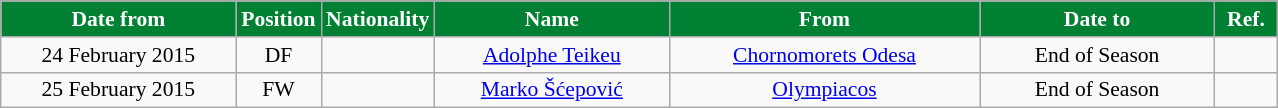<table class="wikitable" style="text-align:center; font-size:90%; ">
<tr>
<th style="background:#008033; color:white; width:150px;">Date from</th>
<th style="background:#008033; color:white; width:50px;">Position</th>
<th style="background:#008033; color:white; width:50px;">Nationality</th>
<th style="background:#008033; color:white; width:150px;">Name</th>
<th style="background:#008033; color:white; width:200px;">From</th>
<th style="background:#008033; color:white; width:150px;">Date to</th>
<th style="background:#008033; color:white; width:35px;">Ref.</th>
</tr>
<tr>
<td>24 February 2015</td>
<td>DF</td>
<td></td>
<td><a href='#'>Adolphe Teikeu</a></td>
<td><a href='#'>Chornomorets Odesa</a></td>
<td>End of Season</td>
<td></td>
</tr>
<tr>
<td>25 February 2015</td>
<td>FW</td>
<td></td>
<td><a href='#'>Marko Šćepović</a></td>
<td><a href='#'>Olympiacos</a></td>
<td>End of Season</td>
<td></td>
</tr>
</table>
